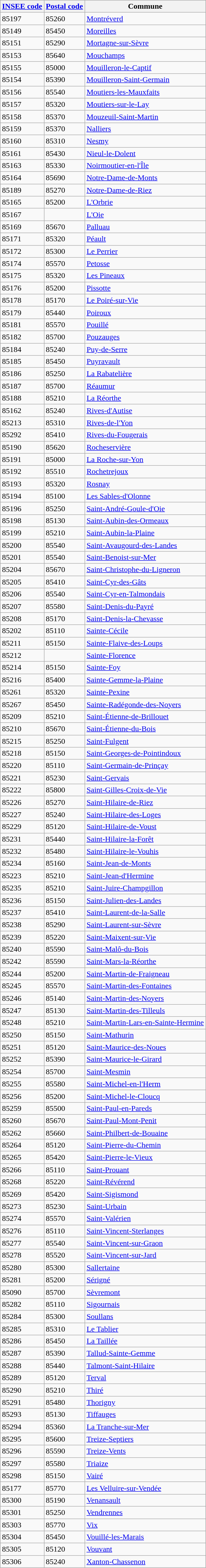<table class="wikitable sortable">
<tr>
<th><a href='#'>INSEE code</a></th>
<th><a href='#'>Postal code</a></th>
<th>Commune</th>
</tr>
<tr>
<td>85197</td>
<td>85260</td>
<td><a href='#'>Montréverd</a></td>
</tr>
<tr>
<td>85149</td>
<td>85450</td>
<td><a href='#'>Moreilles</a></td>
</tr>
<tr>
<td>85151</td>
<td>85290</td>
<td><a href='#'>Mortagne-sur-Sèvre</a></td>
</tr>
<tr>
<td>85153</td>
<td>85640</td>
<td><a href='#'>Mouchamps</a></td>
</tr>
<tr>
<td>85155</td>
<td>85000</td>
<td><a href='#'>Mouilleron-le-Captif</a></td>
</tr>
<tr>
<td>85154</td>
<td>85390</td>
<td><a href='#'>Mouilleron-Saint-Germain</a></td>
</tr>
<tr>
<td>85156</td>
<td>85540</td>
<td><a href='#'>Moutiers-les-Mauxfaits</a></td>
</tr>
<tr>
<td>85157</td>
<td>85320</td>
<td><a href='#'>Moutiers-sur-le-Lay</a></td>
</tr>
<tr>
<td>85158</td>
<td>85370</td>
<td><a href='#'>Mouzeuil-Saint-Martin</a></td>
</tr>
<tr>
<td>85159</td>
<td>85370</td>
<td><a href='#'>Nalliers</a></td>
</tr>
<tr>
<td>85160</td>
<td>85310</td>
<td><a href='#'>Nesmy</a></td>
</tr>
<tr>
<td>85161</td>
<td>85430</td>
<td><a href='#'>Nieul-le-Dolent</a></td>
</tr>
<tr>
<td>85163</td>
<td>85330</td>
<td><a href='#'>Noirmoutier-en-l'Île</a></td>
</tr>
<tr>
<td>85164</td>
<td>85690</td>
<td><a href='#'>Notre-Dame-de-Monts</a></td>
</tr>
<tr>
<td>85189</td>
<td>85270</td>
<td><a href='#'>Notre-Dame-de-Riez</a></td>
</tr>
<tr>
<td>85165</td>
<td>85200</td>
<td><a href='#'>L'Orbrie</a></td>
</tr>
<tr>
<td>85167</td>
<td></td>
<td><a href='#'>L'Oie</a></td>
</tr>
<tr>
<td>85169</td>
<td>85670</td>
<td><a href='#'>Palluau</a></td>
</tr>
<tr>
<td>85171</td>
<td>85320</td>
<td><a href='#'>Péault</a></td>
</tr>
<tr>
<td>85172</td>
<td>85300</td>
<td><a href='#'>Le Perrier</a></td>
</tr>
<tr>
<td>85174</td>
<td>85570</td>
<td><a href='#'>Petosse</a></td>
</tr>
<tr>
<td>85175</td>
<td>85320</td>
<td><a href='#'>Les Pineaux</a></td>
</tr>
<tr>
<td>85176</td>
<td>85200</td>
<td><a href='#'>Pissotte</a></td>
</tr>
<tr>
<td>85178</td>
<td>85170</td>
<td><a href='#'>Le Poiré-sur-Vie</a></td>
</tr>
<tr>
<td>85179</td>
<td>85440</td>
<td><a href='#'>Poiroux</a></td>
</tr>
<tr>
<td>85181</td>
<td>85570</td>
<td><a href='#'>Pouillé</a></td>
</tr>
<tr>
<td>85182</td>
<td>85700</td>
<td><a href='#'>Pouzauges</a></td>
</tr>
<tr>
<td>85184</td>
<td>85240</td>
<td><a href='#'>Puy-de-Serre</a></td>
</tr>
<tr>
<td>85185</td>
<td>85450</td>
<td><a href='#'>Puyravault</a></td>
</tr>
<tr>
<td>85186</td>
<td>85250</td>
<td><a href='#'>La Rabatelière</a></td>
</tr>
<tr>
<td>85187</td>
<td>85700</td>
<td><a href='#'>Réaumur</a></td>
</tr>
<tr>
<td>85188</td>
<td>85210</td>
<td><a href='#'>La Réorthe</a></td>
</tr>
<tr>
<td>85162</td>
<td>85240</td>
<td><a href='#'>Rives-d'Autise</a></td>
</tr>
<tr>
<td>85213</td>
<td>85310</td>
<td><a href='#'>Rives-de-l'Yon</a></td>
</tr>
<tr>
<td>85292</td>
<td>85410</td>
<td><a href='#'>Rives-du-Fougerais</a></td>
</tr>
<tr>
<td>85190</td>
<td>85620</td>
<td><a href='#'>Rocheservière</a></td>
</tr>
<tr>
<td>85191</td>
<td>85000</td>
<td><a href='#'>La Roche-sur-Yon</a></td>
</tr>
<tr>
<td>85192</td>
<td>85510</td>
<td><a href='#'>Rochetrejoux</a></td>
</tr>
<tr>
<td>85193</td>
<td>85320</td>
<td><a href='#'>Rosnay</a></td>
</tr>
<tr>
<td>85194</td>
<td>85100</td>
<td><a href='#'>Les Sables-d'Olonne</a></td>
</tr>
<tr>
<td>85196</td>
<td>85250</td>
<td><a href='#'>Saint-André-Goule-d'Oie</a></td>
</tr>
<tr>
<td>85198</td>
<td>85130</td>
<td><a href='#'>Saint-Aubin-des-Ormeaux</a></td>
</tr>
<tr>
<td>85199</td>
<td>85210</td>
<td><a href='#'>Saint-Aubin-la-Plaine</a></td>
</tr>
<tr>
<td>85200</td>
<td>85540</td>
<td><a href='#'>Saint-Avaugourd-des-Landes</a></td>
</tr>
<tr>
<td>85201</td>
<td>85540</td>
<td><a href='#'>Saint-Benoist-sur-Mer</a></td>
</tr>
<tr>
<td>85204</td>
<td>85670</td>
<td><a href='#'>Saint-Christophe-du-Ligneron</a></td>
</tr>
<tr>
<td>85205</td>
<td>85410</td>
<td><a href='#'>Saint-Cyr-des-Gâts</a></td>
</tr>
<tr>
<td>85206</td>
<td>85540</td>
<td><a href='#'>Saint-Cyr-en-Talmondais</a></td>
</tr>
<tr>
<td>85207</td>
<td>85580</td>
<td><a href='#'>Saint-Denis-du-Payré</a></td>
</tr>
<tr>
<td>85208</td>
<td>85170</td>
<td><a href='#'>Saint-Denis-la-Chevasse</a></td>
</tr>
<tr>
<td>85202</td>
<td>85110</td>
<td><a href='#'>Sainte-Cécile</a></td>
</tr>
<tr>
<td>85211</td>
<td>85150</td>
<td><a href='#'>Sainte-Flaive-des-Loups</a></td>
</tr>
<tr>
<td>85212</td>
<td></td>
<td><a href='#'>Sainte-Florence</a></td>
</tr>
<tr>
<td>85214</td>
<td>85150</td>
<td><a href='#'>Sainte-Foy</a></td>
</tr>
<tr>
<td>85216</td>
<td>85400</td>
<td><a href='#'>Sainte-Gemme-la-Plaine</a></td>
</tr>
<tr>
<td>85261</td>
<td>85320</td>
<td><a href='#'>Sainte-Pexine</a></td>
</tr>
<tr>
<td>85267</td>
<td>85450</td>
<td><a href='#'>Sainte-Radégonde-des-Noyers</a></td>
</tr>
<tr>
<td>85209</td>
<td>85210</td>
<td><a href='#'>Saint-Étienne-de-Brillouet</a></td>
</tr>
<tr>
<td>85210</td>
<td>85670</td>
<td><a href='#'>Saint-Étienne-du-Bois</a></td>
</tr>
<tr>
<td>85215</td>
<td>85250</td>
<td><a href='#'>Saint-Fulgent</a></td>
</tr>
<tr>
<td>85218</td>
<td>85150</td>
<td><a href='#'>Saint-Georges-de-Pointindoux</a></td>
</tr>
<tr>
<td>85220</td>
<td>85110</td>
<td><a href='#'>Saint-Germain-de-Prinçay</a></td>
</tr>
<tr>
<td>85221</td>
<td>85230</td>
<td><a href='#'>Saint-Gervais</a></td>
</tr>
<tr>
<td>85222</td>
<td>85800</td>
<td><a href='#'>Saint-Gilles-Croix-de-Vie</a></td>
</tr>
<tr>
<td>85226</td>
<td>85270</td>
<td><a href='#'>Saint-Hilaire-de-Riez</a></td>
</tr>
<tr>
<td>85227</td>
<td>85240</td>
<td><a href='#'>Saint-Hilaire-des-Loges</a></td>
</tr>
<tr>
<td>85229</td>
<td>85120</td>
<td><a href='#'>Saint-Hilaire-de-Voust</a></td>
</tr>
<tr>
<td>85231</td>
<td>85440</td>
<td><a href='#'>Saint-Hilaire-la-Forêt</a></td>
</tr>
<tr>
<td>85232</td>
<td>85480</td>
<td><a href='#'>Saint-Hilaire-le-Vouhis</a></td>
</tr>
<tr>
<td>85234</td>
<td>85160</td>
<td><a href='#'>Saint-Jean-de-Monts</a></td>
</tr>
<tr>
<td>85223</td>
<td>85210</td>
<td><a href='#'>Saint-Jean-d'Hermine</a></td>
</tr>
<tr>
<td>85235</td>
<td>85210</td>
<td><a href='#'>Saint-Juire-Champgillon</a></td>
</tr>
<tr>
<td>85236</td>
<td>85150</td>
<td><a href='#'>Saint-Julien-des-Landes</a></td>
</tr>
<tr>
<td>85237</td>
<td>85410</td>
<td><a href='#'>Saint-Laurent-de-la-Salle</a></td>
</tr>
<tr>
<td>85238</td>
<td>85290</td>
<td><a href='#'>Saint-Laurent-sur-Sèvre</a></td>
</tr>
<tr>
<td>85239</td>
<td>85220</td>
<td><a href='#'>Saint-Maixent-sur-Vie</a></td>
</tr>
<tr>
<td>85240</td>
<td>85590</td>
<td><a href='#'>Saint-Malô-du-Bois</a></td>
</tr>
<tr>
<td>85242</td>
<td>85590</td>
<td><a href='#'>Saint-Mars-la-Réorthe</a></td>
</tr>
<tr>
<td>85244</td>
<td>85200</td>
<td><a href='#'>Saint-Martin-de-Fraigneau</a></td>
</tr>
<tr>
<td>85245</td>
<td>85570</td>
<td><a href='#'>Saint-Martin-des-Fontaines</a></td>
</tr>
<tr>
<td>85246</td>
<td>85140</td>
<td><a href='#'>Saint-Martin-des-Noyers</a></td>
</tr>
<tr>
<td>85247</td>
<td>85130</td>
<td><a href='#'>Saint-Martin-des-Tilleuls</a></td>
</tr>
<tr>
<td>85248</td>
<td>85210</td>
<td><a href='#'>Saint-Martin-Lars-en-Sainte-Hermine</a></td>
</tr>
<tr>
<td>85250</td>
<td>85150</td>
<td><a href='#'>Saint-Mathurin</a></td>
</tr>
<tr>
<td>85251</td>
<td>85120</td>
<td><a href='#'>Saint-Maurice-des-Noues</a></td>
</tr>
<tr>
<td>85252</td>
<td>85390</td>
<td><a href='#'>Saint-Maurice-le-Girard</a></td>
</tr>
<tr>
<td>85254</td>
<td>85700</td>
<td><a href='#'>Saint-Mesmin</a></td>
</tr>
<tr>
<td>85255</td>
<td>85580</td>
<td><a href='#'>Saint-Michel-en-l'Herm</a></td>
</tr>
<tr>
<td>85256</td>
<td>85200</td>
<td><a href='#'>Saint-Michel-le-Cloucq</a></td>
</tr>
<tr>
<td>85259</td>
<td>85500</td>
<td><a href='#'>Saint-Paul-en-Pareds</a></td>
</tr>
<tr>
<td>85260</td>
<td>85670</td>
<td><a href='#'>Saint-Paul-Mont-Penit</a></td>
</tr>
<tr>
<td>85262</td>
<td>85660</td>
<td><a href='#'>Saint-Philbert-de-Bouaine</a></td>
</tr>
<tr>
<td>85264</td>
<td>85120</td>
<td><a href='#'>Saint-Pierre-du-Chemin</a></td>
</tr>
<tr>
<td>85265</td>
<td>85420</td>
<td><a href='#'>Saint-Pierre-le-Vieux</a></td>
</tr>
<tr>
<td>85266</td>
<td>85110</td>
<td><a href='#'>Saint-Prouant</a></td>
</tr>
<tr>
<td>85268</td>
<td>85220</td>
<td><a href='#'>Saint-Révérend</a></td>
</tr>
<tr>
<td>85269</td>
<td>85420</td>
<td><a href='#'>Saint-Sigismond</a></td>
</tr>
<tr>
<td>85273</td>
<td>85230</td>
<td><a href='#'>Saint-Urbain</a></td>
</tr>
<tr>
<td>85274</td>
<td>85570</td>
<td><a href='#'>Saint-Valérien</a></td>
</tr>
<tr>
<td>85276</td>
<td>85110</td>
<td><a href='#'>Saint-Vincent-Sterlanges</a></td>
</tr>
<tr>
<td>85277</td>
<td>85540</td>
<td><a href='#'>Saint-Vincent-sur-Graon</a></td>
</tr>
<tr>
<td>85278</td>
<td>85520</td>
<td><a href='#'>Saint-Vincent-sur-Jard</a></td>
</tr>
<tr>
<td>85280</td>
<td>85300</td>
<td><a href='#'>Sallertaine</a></td>
</tr>
<tr>
<td>85281</td>
<td>85200</td>
<td><a href='#'>Sérigné</a></td>
</tr>
<tr>
<td>85090</td>
<td>85700</td>
<td><a href='#'>Sèvremont</a></td>
</tr>
<tr>
<td>85282</td>
<td>85110</td>
<td><a href='#'>Sigournais</a></td>
</tr>
<tr>
<td>85284</td>
<td>85300</td>
<td><a href='#'>Soullans</a></td>
</tr>
<tr>
<td>85285</td>
<td>85310</td>
<td><a href='#'>Le Tablier</a></td>
</tr>
<tr>
<td>85286</td>
<td>85450</td>
<td><a href='#'>La Taillée</a></td>
</tr>
<tr>
<td>85287</td>
<td>85390</td>
<td><a href='#'>Tallud-Sainte-Gemme</a></td>
</tr>
<tr>
<td>85288</td>
<td>85440</td>
<td><a href='#'>Talmont-Saint-Hilaire</a></td>
</tr>
<tr>
<td>85289</td>
<td>85120</td>
<td><a href='#'>Terval</a></td>
</tr>
<tr>
<td>85290</td>
<td>85210</td>
<td><a href='#'>Thiré</a></td>
</tr>
<tr>
<td>85291</td>
<td>85480</td>
<td><a href='#'>Thorigny</a></td>
</tr>
<tr>
<td>85293</td>
<td>85130</td>
<td><a href='#'>Tiffauges</a></td>
</tr>
<tr>
<td>85294</td>
<td>85360</td>
<td><a href='#'>La Tranche-sur-Mer</a></td>
</tr>
<tr>
<td>85295</td>
<td>85600</td>
<td><a href='#'>Treize-Septiers</a></td>
</tr>
<tr>
<td>85296</td>
<td>85590</td>
<td><a href='#'>Treize-Vents</a></td>
</tr>
<tr>
<td>85297</td>
<td>85580</td>
<td><a href='#'>Triaize</a></td>
</tr>
<tr>
<td>85298</td>
<td>85150</td>
<td><a href='#'>Vairé</a></td>
</tr>
<tr>
<td>85177</td>
<td>85770</td>
<td><a href='#'>Les Velluire-sur-Vendée</a></td>
</tr>
<tr>
<td>85300</td>
<td>85190</td>
<td><a href='#'>Venansault</a></td>
</tr>
<tr>
<td>85301</td>
<td>85250</td>
<td><a href='#'>Vendrennes</a></td>
</tr>
<tr>
<td>85303</td>
<td>85770</td>
<td><a href='#'>Vix</a></td>
</tr>
<tr>
<td>85304</td>
<td>85450</td>
<td><a href='#'>Vouillé-les-Marais</a></td>
</tr>
<tr>
<td>85305</td>
<td>85120</td>
<td><a href='#'>Vouvant</a></td>
</tr>
<tr>
<td>85306</td>
<td>85240</td>
<td><a href='#'>Xanton-Chassenon</a></td>
</tr>
</table>
